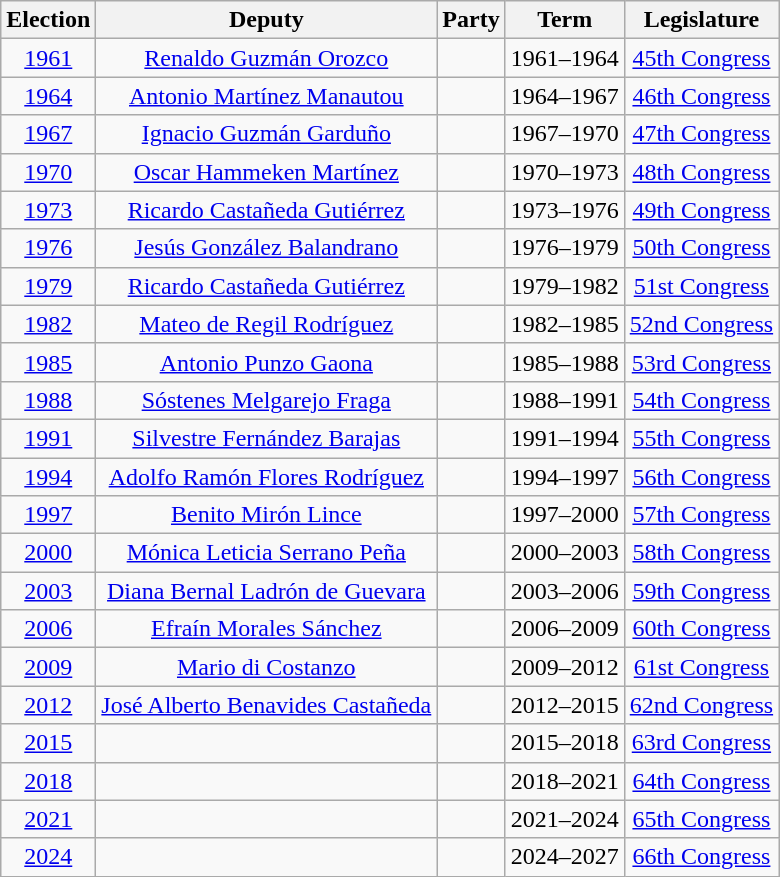<table class="wikitable sortable" style="text-align: center">
<tr>
<th>Election</th>
<th class="unsortable">Deputy</th>
<th class="unsortable">Party</th>
<th class="unsortable">Term</th>
<th class="unsortable">Legislature</th>
</tr>
<tr>
<td><a href='#'>1961</a></td>
<td><a href='#'>Renaldo Guzmán Orozco</a></td>
<td></td>
<td>1961–1964</td>
<td><a href='#'>45th Congress</a></td>
</tr>
<tr>
<td><a href='#'>1964</a></td>
<td><a href='#'>Antonio Martínez Manautou</a></td>
<td></td>
<td>1964–1967</td>
<td><a href='#'>46th Congress</a></td>
</tr>
<tr>
<td><a href='#'>1967</a></td>
<td><a href='#'>Ignacio Guzmán Garduño</a></td>
<td></td>
<td>1967–1970</td>
<td><a href='#'>47th Congress</a></td>
</tr>
<tr>
<td><a href='#'>1970</a></td>
<td><a href='#'>Oscar Hammeken Martínez</a></td>
<td></td>
<td>1970–1973</td>
<td><a href='#'>48th Congress</a></td>
</tr>
<tr>
<td><a href='#'>1973</a></td>
<td><a href='#'>Ricardo Castañeda Gutiérrez</a></td>
<td></td>
<td>1973–1976</td>
<td><a href='#'>49th Congress</a></td>
</tr>
<tr>
<td><a href='#'>1976</a></td>
<td><a href='#'>Jesús González Balandrano</a></td>
<td></td>
<td>1976–1979</td>
<td><a href='#'>50th Congress</a></td>
</tr>
<tr>
<td><a href='#'>1979</a></td>
<td><a href='#'>Ricardo Castañeda Gutiérrez</a></td>
<td></td>
<td>1979–1982</td>
<td><a href='#'>51st Congress</a></td>
</tr>
<tr>
<td><a href='#'>1982</a></td>
<td><a href='#'>Mateo de Regil Rodríguez</a></td>
<td></td>
<td>1982–1985</td>
<td><a href='#'>52nd Congress</a></td>
</tr>
<tr>
<td><a href='#'>1985</a></td>
<td><a href='#'>Antonio Punzo Gaona</a></td>
<td></td>
<td>1985–1988</td>
<td><a href='#'>53rd Congress</a></td>
</tr>
<tr>
<td><a href='#'>1988</a></td>
<td><a href='#'>Sóstenes Melgarejo Fraga</a></td>
<td></td>
<td>1988–1991</td>
<td><a href='#'>54th Congress</a></td>
</tr>
<tr>
<td><a href='#'>1991</a></td>
<td><a href='#'>Silvestre Fernández Barajas</a></td>
<td></td>
<td>1991–1994</td>
<td><a href='#'>55th Congress</a></td>
</tr>
<tr>
<td><a href='#'>1994</a></td>
<td><a href='#'>Adolfo Ramón Flores Rodríguez</a></td>
<td></td>
<td>1994–1997</td>
<td><a href='#'>56th Congress</a></td>
</tr>
<tr>
<td><a href='#'>1997</a></td>
<td><a href='#'>Benito Mirón Lince</a></td>
<td></td>
<td>1997–2000</td>
<td><a href='#'>57th Congress</a></td>
</tr>
<tr>
<td><a href='#'>2000</a></td>
<td><a href='#'>Mónica Leticia Serrano Peña</a></td>
<td></td>
<td>2000–2003</td>
<td><a href='#'>58th Congress</a></td>
</tr>
<tr>
<td><a href='#'>2003</a></td>
<td><a href='#'>Diana Bernal Ladrón de Guevara</a></td>
<td></td>
<td>2003–2006</td>
<td><a href='#'>59th Congress</a></td>
</tr>
<tr>
<td><a href='#'>2006</a></td>
<td><a href='#'>Efraín Morales Sánchez</a></td>
<td></td>
<td>2006–2009</td>
<td><a href='#'>60th Congress</a></td>
</tr>
<tr>
<td><a href='#'>2009</a></td>
<td><a href='#'>Mario di Costanzo</a></td>
<td></td>
<td>2009–2012</td>
<td><a href='#'>61st Congress</a></td>
</tr>
<tr>
<td><a href='#'>2012</a></td>
<td><a href='#'>José Alberto Benavides Castañeda</a></td>
<td></td>
<td>2012–2015</td>
<td><a href='#'>62nd Congress</a></td>
</tr>
<tr>
<td><a href='#'>2015</a></td>
<td></td>
<td></td>
<td>2015–2018</td>
<td><a href='#'>63rd Congress</a></td>
</tr>
<tr>
<td><a href='#'>2018</a></td>
<td></td>
<td></td>
<td>2018–2021</td>
<td><a href='#'>64th Congress</a></td>
</tr>
<tr>
<td><a href='#'>2021</a></td>
<td></td>
<td></td>
<td>2021–2024</td>
<td><a href='#'>65th Congress</a></td>
</tr>
<tr>
<td><a href='#'>2024</a></td>
<td></td>
<td></td>
<td>2024–2027</td>
<td><a href='#'>66th Congress</a></td>
</tr>
</table>
